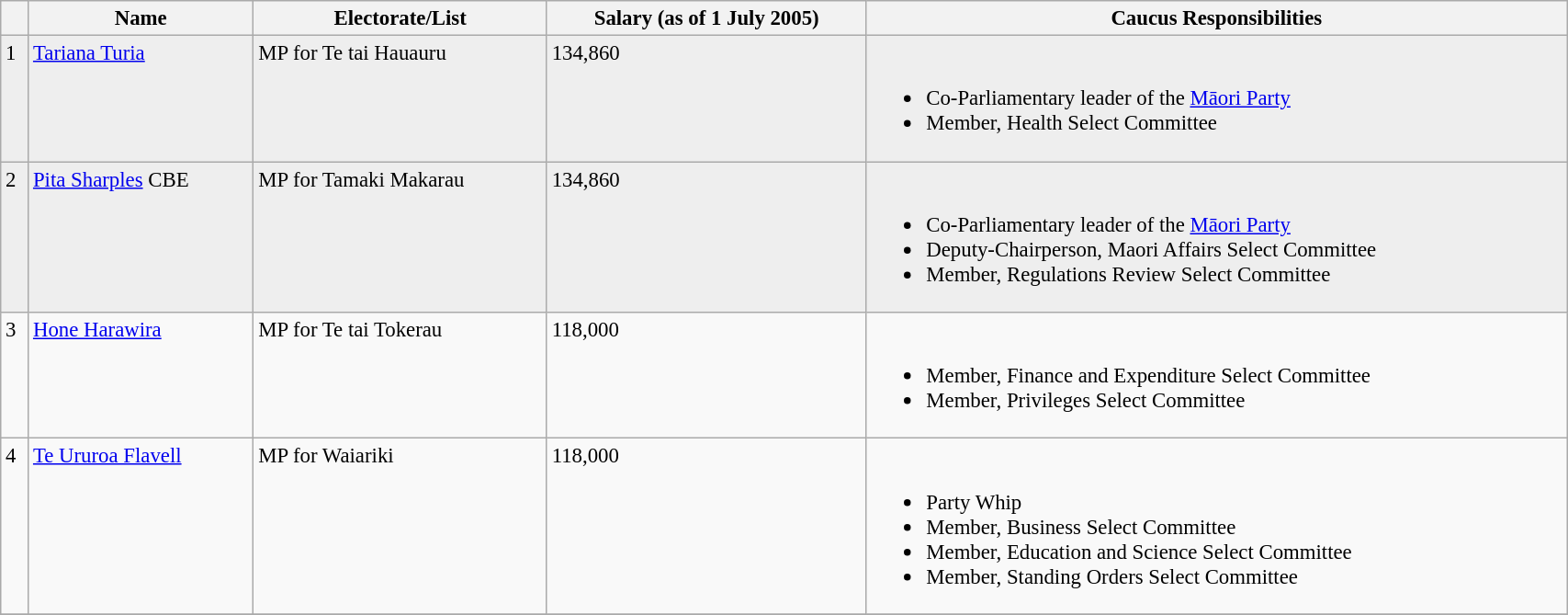<table class="wikitable" style="font-size: 95%;" width=90%">
<tr style="vertical-align: top;">
<th bgcolor=></th>
<th>Name</th>
<th>Electorate/List</th>
<th>Salary (as of 1 July 2005)</th>
<th>Caucus Responsibilities</th>
</tr>
<tr style="vertical-align: top; background:#EEEEEE;">
<td>1</td>
<td><a href='#'>Tariana Turia</a></td>
<td>MP for Te tai Hauauru</td>
<td>134,860</td>
<td><br><ul><li>Co-Parliamentary leader of the <a href='#'>Māori Party</a></li><li>Member, Health Select Committee</li></ul></td>
</tr>
<tr style="vertical-align: top; background:#EEEEEE;">
<td>2</td>
<td><a href='#'>Pita Sharples</a> CBE</td>
<td>MP for Tamaki Makarau</td>
<td>134,860</td>
<td><br><ul><li>Co-Parliamentary leader of the <a href='#'>Māori Party</a></li><li>Deputy-Chairperson, Maori Affairs Select Committee</li><li>Member, Regulations Review Select Committee</li></ul></td>
</tr>
<tr style="vertical-align: top;">
<td>3</td>
<td><a href='#'>Hone Harawira</a></td>
<td>MP for Te tai Tokerau</td>
<td>118,000</td>
<td><br><ul><li>Member, Finance and Expenditure Select Committee</li><li>Member, Privileges Select Committee</li></ul></td>
</tr>
<tr style="vertical-align: top;">
<td>4</td>
<td><a href='#'>Te Ururoa Flavell</a></td>
<td>MP for Waiariki</td>
<td>118,000</td>
<td><br><ul><li>Party Whip</li><li>Member, Business Select Committee</li><li>Member, Education and Science Select Committee</li><li>Member, Standing Orders Select Committee</li></ul></td>
</tr>
<tr>
</tr>
</table>
